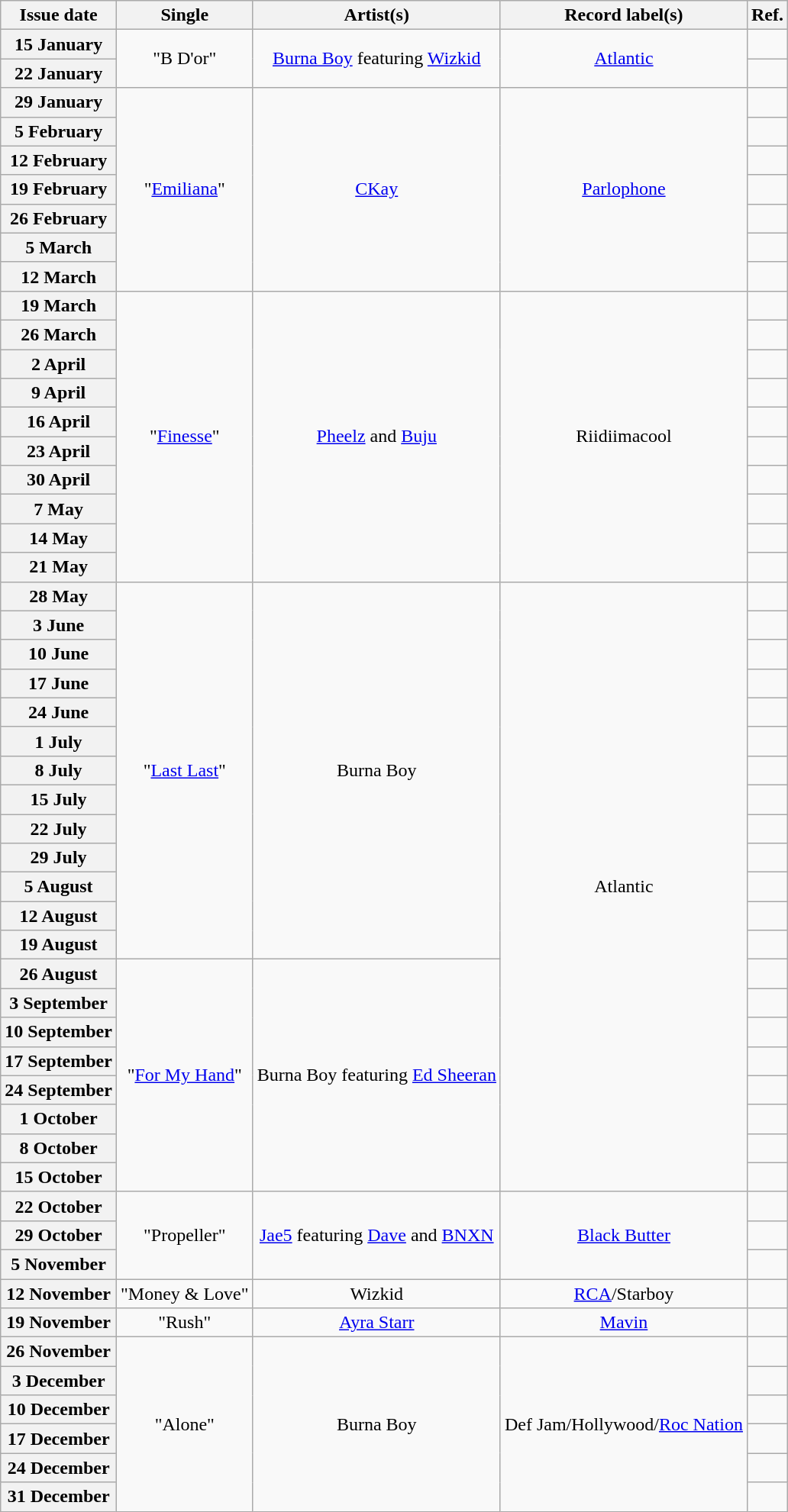<table class="wikitable plainrowheaders" style="text-align:center">
<tr>
<th scope="col">Issue date</th>
<th scope="col">Single</th>
<th scope="col">Artist(s)</th>
<th scope="col">Record label(s)</th>
<th scope="col">Ref.</th>
</tr>
<tr>
<th scope="row">15 January</th>
<td rowspan=2>"B D'or"</td>
<td rowspan=2><a href='#'>Burna Boy</a> featuring <a href='#'>Wizkid</a></td>
<td rowspan=2><a href='#'>Atlantic</a></td>
<td></td>
</tr>
<tr>
<th scope="row">22 January</th>
<td></td>
</tr>
<tr>
<th scope="row">29 January</th>
<td rowspan=7>"<a href='#'>Emiliana</a>"</td>
<td rowspan=7><a href='#'>CKay</a></td>
<td rowspan=7><a href='#'>Parlophone</a></td>
<td></td>
</tr>
<tr>
<th scope="row">5 February</th>
<td></td>
</tr>
<tr>
<th scope="row">12 February</th>
<td></td>
</tr>
<tr>
<th scope="row">19 February</th>
<td></td>
</tr>
<tr>
<th scope="row">26 February</th>
<td></td>
</tr>
<tr>
<th scope="row">5 March</th>
<td></td>
</tr>
<tr>
<th scope="row">12 March</th>
<td></td>
</tr>
<tr>
<th scope="row">19 March</th>
<td rowspan=10>"<a href='#'>Finesse</a>"</td>
<td rowspan=10><a href='#'>Pheelz</a> and <a href='#'>Buju</a></td>
<td rowspan=10>Riidiimacool</td>
<td></td>
</tr>
<tr>
<th scope="row">26 March</th>
<td></td>
</tr>
<tr>
<th scope="row">2 April</th>
<td></td>
</tr>
<tr>
<th scope="row">9 April</th>
<td></td>
</tr>
<tr>
<th scope="row">16 April</th>
<td></td>
</tr>
<tr>
<th scope="row">23 April</th>
<td></td>
</tr>
<tr>
<th scope="row">30 April</th>
<td></td>
</tr>
<tr>
<th scope="row">7 May</th>
<td></td>
</tr>
<tr>
<th scope="row">14 May</th>
<td></td>
</tr>
<tr>
<th scope="row">21 May</th>
<td></td>
</tr>
<tr>
<th scope="row">28 May</th>
<td rowspan=13>"<a href='#'>Last Last</a>"</td>
<td rowspan=13>Burna Boy</td>
<td rowspan=21>Atlantic</td>
<td></td>
</tr>
<tr>
<th scope="row">3 June</th>
<td></td>
</tr>
<tr>
<th scope="row">10 June</th>
<td></td>
</tr>
<tr>
<th scope="row">17 June</th>
<td></td>
</tr>
<tr>
<th scope="row">24 June</th>
<td></td>
</tr>
<tr>
<th scope="row">1 July</th>
<td></td>
</tr>
<tr>
<th scope="row">8 July</th>
<td></td>
</tr>
<tr>
<th scope="row">15 July</th>
<td></td>
</tr>
<tr>
<th scope="row">22 July</th>
<td></td>
</tr>
<tr>
<th scope="row">29 July</th>
<td></td>
</tr>
<tr>
<th scope="row">5 August</th>
<td></td>
</tr>
<tr>
<th scope="row">12 August</th>
<td></td>
</tr>
<tr>
<th scope="row">19 August</th>
<td></td>
</tr>
<tr>
<th scope="row">26 August</th>
<td rowspan=8>"<a href='#'>For My Hand</a>"</td>
<td rowspan=8>Burna Boy featuring <a href='#'>Ed Sheeran</a></td>
<td></td>
</tr>
<tr>
<th scope="row">3 September</th>
<td></td>
</tr>
<tr>
<th scope="row">10 September</th>
<td></td>
</tr>
<tr>
<th scope="row">17 September</th>
<td></td>
</tr>
<tr>
<th scope="row">24 September</th>
<td></td>
</tr>
<tr>
<th scope="row">1 October</th>
<td></td>
</tr>
<tr>
<th scope="row">8 October</th>
<td></td>
</tr>
<tr>
<th scope="row">15 October</th>
<td></td>
</tr>
<tr>
<th scope="row">22 October</th>
<td rowspan=3>"Propeller"</td>
<td rowspan=3><a href='#'>Jae5</a> featuring <a href='#'>Dave</a> and <a href='#'>BNXN</a></td>
<td rowspan=3><a href='#'>Black Butter</a></td>
<td></td>
</tr>
<tr>
<th scope="row">29 October</th>
<td></td>
</tr>
<tr>
<th scope="row">5 November</th>
<td></td>
</tr>
<tr>
<th scope="row">12 November</th>
<td>"Money & Love"</td>
<td>Wizkid</td>
<td><a href='#'>RCA</a>/Starboy</td>
<td></td>
</tr>
<tr>
<th scope="row">19 November</th>
<td>"Rush"</td>
<td><a href='#'>Ayra Starr</a></td>
<td><a href='#'>Mavin</a></td>
<td></td>
</tr>
<tr>
<th scope="row">26 November</th>
<td rowspan=6>"Alone"</td>
<td rowspan=6>Burna Boy</td>
<td rowspan=6>Def Jam/Hollywood/<a href='#'>Roc Nation</a></td>
<td></td>
</tr>
<tr>
<th scope="row">3 December</th>
<td></td>
</tr>
<tr>
<th scope="row">10 December</th>
<td></td>
</tr>
<tr>
<th scope="row">17 December</th>
<td></td>
</tr>
<tr>
<th scope="row">24 December</th>
<td></td>
</tr>
<tr>
<th scope="row">31 December</th>
<td></td>
</tr>
</table>
